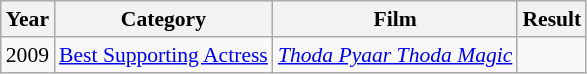<table class="wikitable" style="font-size: 90%;">
<tr>
<th>Year</th>
<th>Category</th>
<th>Film</th>
<th>Result</th>
</tr>
<tr>
<td>2009</td>
<td><a href='#'>Best Supporting Actress</a></td>
<td><em><a href='#'>Thoda Pyaar Thoda Magic</a></em></td>
<td></td>
</tr>
</table>
